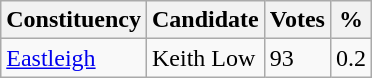<table class="wikitable">
<tr>
<th>Constituency</th>
<th>Candidate</th>
<th>Votes</th>
<th>%</th>
</tr>
<tr>
<td><a href='#'>Eastleigh</a></td>
<td>Keith Low</td>
<td>93</td>
<td>0.2</td>
</tr>
</table>
